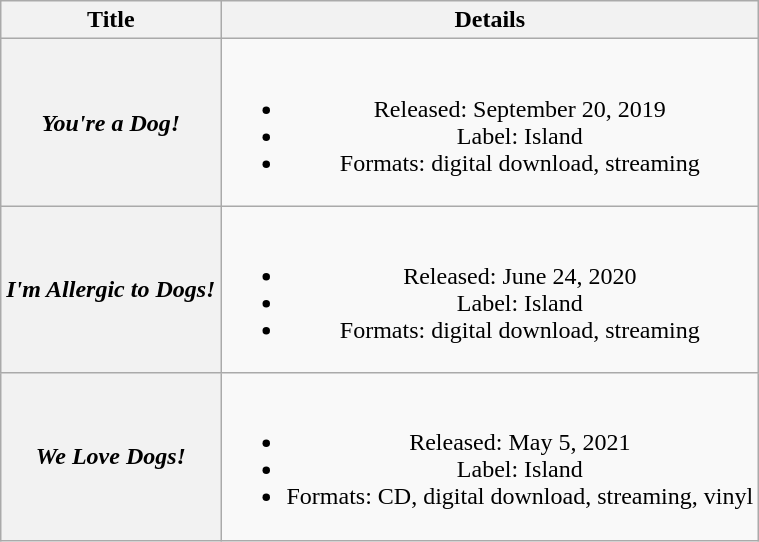<table class="wikitable plainrowheaders" style="text-align:center;">
<tr>
<th scope="col">Title</th>
<th scope="col">Details</th>
</tr>
<tr>
<th scope="row"><em>You're a Dog!</em></th>
<td><br><ul><li>Released: September 20, 2019</li><li>Label: Island</li><li>Formats: digital download, streaming</li></ul></td>
</tr>
<tr>
<th scope="row"><em>I'm Allergic to Dogs!</em></th>
<td><br><ul><li>Released: June 24, 2020</li><li>Label: Island</li><li>Formats: digital download, streaming</li></ul></td>
</tr>
<tr>
<th scope="row"><em>We Love Dogs!</em></th>
<td><br><ul><li>Released: May 5, 2021</li><li>Label: Island</li><li>Formats: CD, digital download, streaming, vinyl</li></ul></td>
</tr>
</table>
